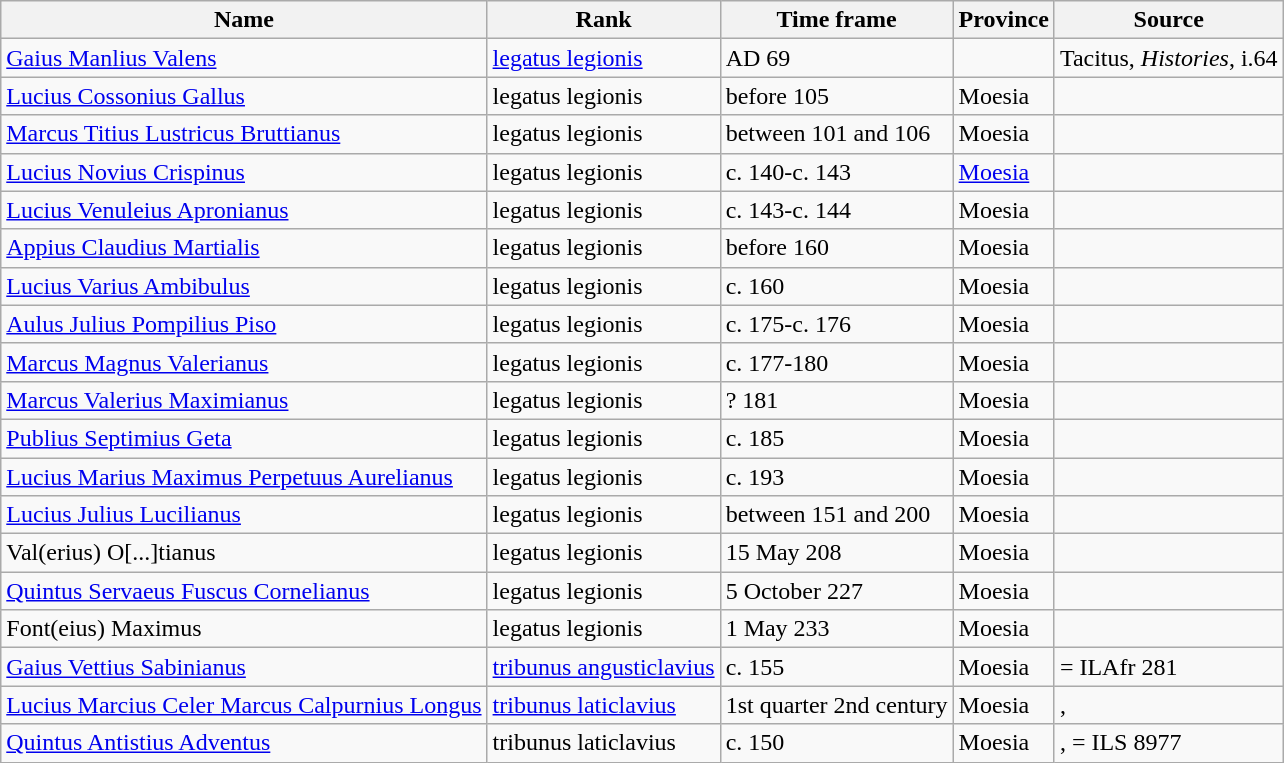<table class="wikitable sortable">
<tr style="vertical-align: top;">
<th>Name</th>
<th>Rank</th>
<th>Time frame</th>
<th>Province</th>
<th>Source</th>
</tr>
<tr>
<td><a href='#'>Gaius Manlius Valens</a></td>
<td><a href='#'>legatus legionis</a></td>
<td>AD 69</td>
<td></td>
<td>Tacitus, <em>Histories</em>, i.64</td>
</tr>
<tr>
<td><a href='#'>Lucius Cossonius Gallus</a></td>
<td>legatus legionis</td>
<td>before 105</td>
<td>Moesia</td>
<td></td>
</tr>
<tr>
<td><a href='#'>Marcus Titius Lustricus Bruttianus</a></td>
<td>legatus legionis</td>
<td>between 101 and 106</td>
<td>Moesia</td>
<td></td>
</tr>
<tr>
<td><a href='#'>Lucius Novius Crispinus</a></td>
<td>legatus legionis</td>
<td>c. 140-c. 143</td>
<td><a href='#'>Moesia</a></td>
<td></td>
</tr>
<tr>
<td><a href='#'>Lucius Venuleius Apronianus</a></td>
<td>legatus legionis</td>
<td>c. 143-c. 144</td>
<td>Moesia</td>
<td></td>
</tr>
<tr>
<td><a href='#'>Appius Claudius Martialis</a></td>
<td>legatus legionis</td>
<td>before 160</td>
<td>Moesia</td>
<td></td>
</tr>
<tr>
<td><a href='#'>Lucius Varius Ambibulus</a></td>
<td>legatus legionis</td>
<td>c. 160</td>
<td>Moesia</td>
<td></td>
</tr>
<tr>
<td><a href='#'>Aulus Julius Pompilius Piso</a></td>
<td>legatus legionis</td>
<td>c. 175-c. 176</td>
<td>Moesia</td>
<td></td>
</tr>
<tr>
<td><a href='#'>Marcus Magnus Valerianus</a></td>
<td>legatus legionis</td>
<td>c. 177-180</td>
<td>Moesia</td>
<td></td>
</tr>
<tr>
<td><a href='#'>Marcus Valerius Maximianus</a></td>
<td>legatus legionis</td>
<td>? 181</td>
<td>Moesia</td>
<td></td>
</tr>
<tr>
<td><a href='#'>Publius Septimius Geta</a></td>
<td>legatus legionis</td>
<td>c. 185</td>
<td>Moesia</td>
<td></td>
</tr>
<tr>
<td><a href='#'>Lucius Marius Maximus Perpetuus Aurelianus</a></td>
<td>legatus legionis</td>
<td>c. 193</td>
<td>Moesia</td>
<td></td>
</tr>
<tr>
<td><a href='#'>Lucius Julius Lucilianus</a></td>
<td>legatus legionis</td>
<td>between 151 and 200</td>
<td>Moesia</td>
<td></td>
</tr>
<tr>
<td>Val(erius) O[...]tianus</td>
<td>legatus legionis</td>
<td>15 May 208</td>
<td>Moesia</td>
<td></td>
</tr>
<tr>
<td><a href='#'>Quintus Servaeus Fuscus Cornelianus</a></td>
<td>legatus legionis</td>
<td>5 October 227</td>
<td>Moesia</td>
<td></td>
</tr>
<tr>
<td>Font(eius) Maximus</td>
<td>legatus legionis</td>
<td>1 May 233</td>
<td>Moesia</td>
<td></td>
</tr>
<tr>
<td><a href='#'>Gaius Vettius Sabinianus</a></td>
<td><a href='#'>tribunus angusticlavius</a></td>
<td>c. 155</td>
<td>Moesia</td>
<td> = ILAfr 281</td>
</tr>
<tr>
<td><a href='#'>Lucius Marcius Celer Marcus Calpurnius Longus</a></td>
<td><a href='#'>tribunus laticlavius</a></td>
<td>1st quarter 2nd century</td>
<td>Moesia</td>
<td>, </td>
</tr>
<tr>
<td><a href='#'>Quintus Antistius Adventus</a></td>
<td>tribunus laticlavius</td>
<td>c. 150</td>
<td>Moesia</td>
<td>,  = ILS 8977</td>
</tr>
</table>
